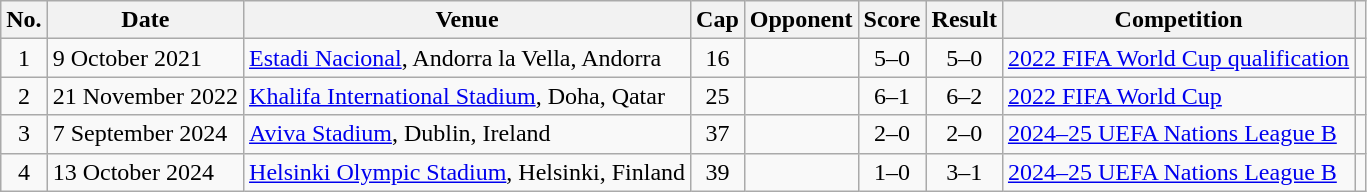<table class="wikitable sortable">
<tr>
<th scope="col">No.</th>
<th scope="col">Date</th>
<th scope="col">Venue</th>
<th scope="col">Cap</th>
<th scope="col">Opponent</th>
<th scope="col">Score</th>
<th scope="col">Result</th>
<th scope="col">Competition</th>
<th scope="col" class="unsortable"></th>
</tr>
<tr>
<td style="text-align: center;">1</td>
<td>9 October 2021</td>
<td><a href='#'>Estadi Nacional</a>, Andorra la Vella, Andorra</td>
<td style="text-align: center;">16</td>
<td></td>
<td style="text-align: center;">5–0</td>
<td style="text-align: center;">5–0</td>
<td><a href='#'>2022 FIFA World Cup qualification</a></td>
<td style="text-align: center;"></td>
</tr>
<tr>
<td style="text-align: center;">2</td>
<td>21 November 2022</td>
<td><a href='#'>Khalifa International Stadium</a>, Doha, Qatar</td>
<td style="text-align: center;">25</td>
<td></td>
<td style="text-align: center;">6–1</td>
<td style="text-align: center;">6–2</td>
<td><a href='#'>2022 FIFA World Cup</a></td>
<td style="text-align: center;"></td>
</tr>
<tr>
<td style="text-align: center;">3</td>
<td>7 September 2024</td>
<td><a href='#'>Aviva Stadium</a>, Dublin, Ireland</td>
<td style="text-align: center;">37</td>
<td></td>
<td style="text-align: center;">2–0</td>
<td style="text-align: center;">2–0</td>
<td><a href='#'>2024–25 UEFA Nations League B</a></td>
<td style="text-align: center;"></td>
</tr>
<tr>
<td style="text-align: center;">4</td>
<td>13 October 2024</td>
<td><a href='#'>Helsinki Olympic Stadium</a>, Helsinki, Finland</td>
<td style="text-align: center;">39</td>
<td></td>
<td style="text-align: center;">1–0</td>
<td style="text-align: center;">3–1</td>
<td><a href='#'>2024–25 UEFA Nations League B</a></td>
<td style="text-align: center;"></td>
</tr>
</table>
